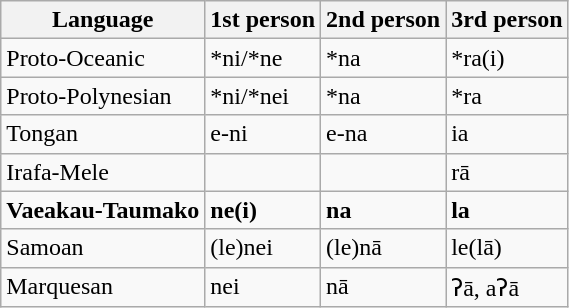<table class="wikitable">
<tr>
<th>Language</th>
<th>1st person</th>
<th>2nd person</th>
<th>3rd person</th>
</tr>
<tr>
<td>Proto-Oceanic</td>
<td>*ni/*ne</td>
<td>*na</td>
<td>*ra(i)</td>
</tr>
<tr>
<td>Proto-Polynesian</td>
<td>*ni/*nei</td>
<td>*na</td>
<td>*ra</td>
</tr>
<tr>
<td>Tongan</td>
<td>e-ni</td>
<td>e-na</td>
<td>ia</td>
</tr>
<tr>
<td>Irafa-Mele</td>
<td></td>
<td></td>
<td>rā</td>
</tr>
<tr>
<td><strong>Vaeakau-Taumako</strong></td>
<td><strong>ne(i)</strong></td>
<td><strong>na</strong></td>
<td><strong>la</strong></td>
</tr>
<tr>
<td>Samoan</td>
<td>(le)nei</td>
<td>(le)nā</td>
<td>le(lā)</td>
</tr>
<tr>
<td>Marquesan</td>
<td>nei</td>
<td>nā</td>
<td>ʔā, aʔā</td>
</tr>
</table>
